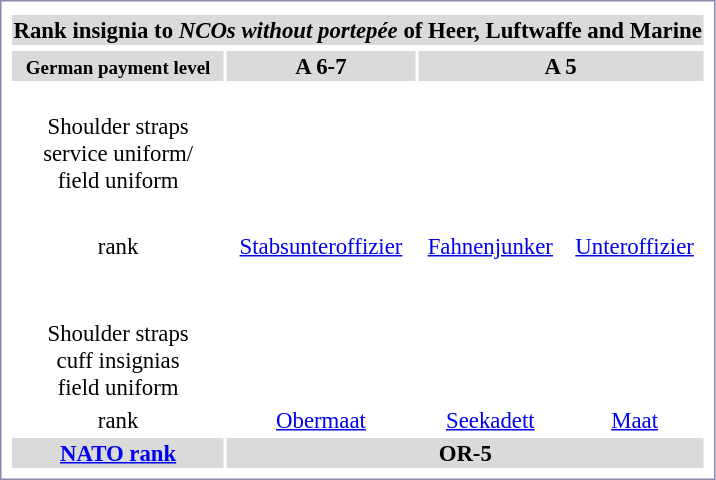<table style="border:1px solid #8888aa; background-color:#FFFFFF; padding:5px; font-size:95%; margin: 0px 12px 12px 0px;">
<tr align=center>
</tr>
<tr bgcolor="#dadada">
<th colspan="4">Rank insignia to <em>NCOs without portepée</em> of Heer, Luftwaffe and Marine</th>
</tr>
<tr align=center>
</tr>
<tr bgcolor="#dadada">
<th><small>German payment level</small></th>
<th>A 6-7</th>
<th align="center" colspan="2">A 5</th>
</tr>
<tr align=center>
<td><br>Shoulder straps<br>service uniform/<br>field uniform</td>
<td></td>
<td></td>
<td></td>
</tr>
<tr align=center>
<td><br></td>
<td></td>
<td></td>
<td></td>
</tr>
<tr align=center>
<td>rank</td>
<td><a href='#'>Stabsunteroffizier</a></td>
<td><a href='#'>Fahnenjunker</a></td>
<td><a href='#'>Unteroffizier</a></td>
</tr>
<tr align=center>
<td> <br><br>Shoulder straps<br>cuff insignias<br>field uniform</td>
<td></td>
<td></td>
<td></td>
</tr>
<tr align=center>
<td>rank</td>
<td><a href='#'>Obermaat</a></td>
<td><a href='#'>Seekadett</a></td>
<td><a href='#'>Maat</a></td>
</tr>
<tr align=center bgcolor="#dadada">
<th><a href='#'>NATO rank</a></th>
<th colspan=3>OR-5</th>
</tr>
</table>
